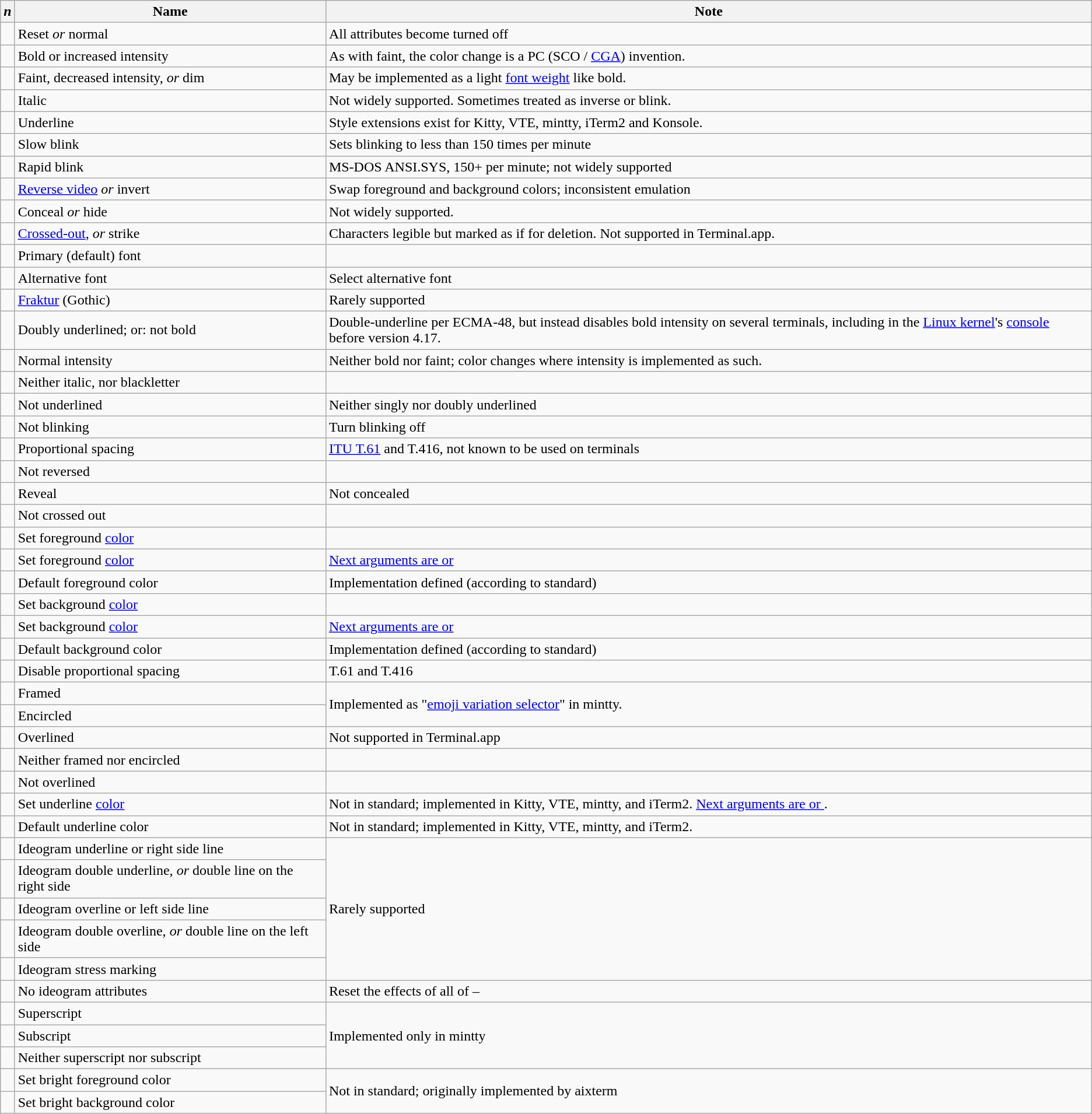<table class="wikitable">
<tr>
<th><em>n</em></th>
<th>Name</th>
<th>Note</th>
</tr>
<tr>
<td></td>
<td>Reset <em>or</em> normal</td>
<td>All attributes become turned off</td>
</tr>
<tr>
<td></td>
<td>Bold or increased intensity</td>
<td>As with faint, the color change is a PC (SCO / <a href='#'>CGA</a>) invention.</td>
</tr>
<tr>
<td></td>
<td>Faint, decreased intensity, <em>or</em> dim</td>
<td> May be implemented as a light <a href='#'>font weight</a> like bold.</td>
</tr>
<tr>
<td></td>
<td>Italic</td>
<td>Not widely supported. Sometimes treated as inverse or blink.</td>
</tr>
<tr>
<td></td>
<td>Underline</td>
<td>Style extensions exist for Kitty, VTE, mintty, iTerm2 and Konsole.</td>
</tr>
<tr>
<td></td>
<td>Slow blink</td>
<td>Sets blinking to less than 150 times per minute</td>
</tr>
<tr>
<td></td>
<td>Rapid blink</td>
<td>MS-DOS ANSI.SYS, 150+ per minute; not widely supported</td>
</tr>
<tr>
<td></td>
<td><a href='#'>Reverse video</a> <em>or</em> invert</td>
<td>Swap foreground and background colors; inconsistent emulation</td>
</tr>
<tr>
<td></td>
<td>Conceal <em>or</em> hide</td>
<td>Not widely supported.</td>
</tr>
<tr>
<td></td>
<td><a href='#'>Crossed-out</a>, <em>or</em> strike</td>
<td>Characters legible but marked as if for deletion. Not supported in Terminal.app.</td>
</tr>
<tr>
<td></td>
<td>Primary (default) font</td>
<td></td>
</tr>
<tr>
<td></td>
<td>Alternative font</td>
<td>Select alternative font </td>
</tr>
<tr>
<td></td>
<td><a href='#'>Fraktur</a> (Gothic)</td>
<td>Rarely supported</td>
</tr>
<tr>
<td></td>
<td>Doubly underlined; or: not bold</td>
<td>Double-underline per ECMA-48, but instead disables bold intensity on several terminals, including in the <a href='#'>Linux kernel</a>'s <a href='#'>console</a> before version 4.17.</td>
</tr>
<tr>
<td></td>
<td>Normal intensity</td>
<td>Neither bold nor faint; color changes where intensity is implemented as such.</td>
</tr>
<tr>
<td></td>
<td>Neither italic, nor blackletter</td>
<td></td>
</tr>
<tr>
<td></td>
<td>Not underlined</td>
<td>Neither singly nor doubly underlined</td>
</tr>
<tr>
<td></td>
<td>Not blinking</td>
<td>Turn blinking off</td>
</tr>
<tr>
<td></td>
<td>Proportional spacing</td>
<td><a href='#'>ITU T.61</a> and T.416, not known to be used on terminals</td>
</tr>
<tr>
<td></td>
<td>Not reversed</td>
<td></td>
</tr>
<tr>
<td></td>
<td>Reveal</td>
<td>Not concealed</td>
</tr>
<tr>
<td></td>
<td>Not crossed out</td>
<td></td>
</tr>
<tr>
<td></td>
<td>Set foreground <a href='#'>color</a></td>
<td></td>
</tr>
<tr>
<td></td>
<td>Set foreground <a href='#'>color</a></td>
<td><a href='#'>Next arguments are  or </a></td>
</tr>
<tr>
<td></td>
<td>Default foreground color</td>
<td>Implementation defined (according to standard)</td>
</tr>
<tr>
<td></td>
<td>Set background <a href='#'>color</a></td>
<td></td>
</tr>
<tr>
<td></td>
<td>Set background <a href='#'>color</a></td>
<td><a href='#'>Next arguments are  or </a></td>
</tr>
<tr>
<td></td>
<td>Default background color</td>
<td>Implementation defined (according to standard)</td>
</tr>
<tr>
<td></td>
<td>Disable proportional spacing</td>
<td>T.61 and T.416</td>
</tr>
<tr>
<td></td>
<td>Framed</td>
<td rowspan=2>Implemented as "<a href='#'>emoji variation selector</a>" in mintty.</td>
</tr>
<tr>
<td></td>
<td>Encircled</td>
</tr>
<tr>
<td></td>
<td>Overlined</td>
<td>Not supported in Terminal.app</td>
</tr>
<tr>
<td></td>
<td>Neither framed nor encircled</td>
<td></td>
</tr>
<tr>
<td></td>
<td>Not overlined</td>
<td></td>
</tr>
<tr>
<td></td>
<td>Set underline <a href='#'>color</a></td>
<td>Not in standard; implemented in Kitty, VTE, mintty, and iTerm2. <a href='#'>Next arguments are  or </a>.</td>
</tr>
<tr>
<td></td>
<td>Default underline color</td>
<td>Not in standard; implemented in Kitty, VTE, mintty, and iTerm2.</td>
</tr>
<tr>
<td></td>
<td>Ideogram underline or right side line</td>
<td rowspan="5">Rarely supported</td>
</tr>
<tr>
<td></td>
<td>Ideogram double underline, <em>or</em> double line on the right side</td>
</tr>
<tr>
<td></td>
<td>Ideogram overline or left side line</td>
</tr>
<tr>
<td></td>
<td>Ideogram double overline, <em>or</em> double line on the left side</td>
</tr>
<tr>
<td></td>
<td>Ideogram stress marking</td>
</tr>
<tr>
<td></td>
<td>No ideogram attributes</td>
<td>Reset the effects of all of –</td>
</tr>
<tr>
<td></td>
<td>Superscript</td>
<td rowspan=3>Implemented only in mintty</td>
</tr>
<tr>
<td></td>
<td>Subscript</td>
</tr>
<tr>
<td></td>
<td>Neither superscript nor subscript</td>
</tr>
<tr>
<td></td>
<td>Set bright foreground color</td>
<td rowspan=2>Not in standard; originally implemented by aixterm</td>
</tr>
<tr>
<td></td>
<td>Set bright background color</td>
</tr>
</table>
